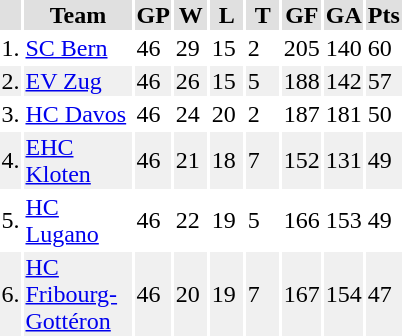<table>
<tr>
<th colspan=2></th>
</tr>
<tr bgcolor="#e0e0e0">
<th width=10></th>
<th width=70>Team</th>
<th width=20>GP</th>
<th width=20>W</th>
<th width=20>L</th>
<th width=20>T</th>
<th width=20>GF</th>
<th width=20>GA</th>
<th width=20>Pts</th>
</tr>
<tr>
<td>1.</td>
<td><a href='#'>SC Bern</a></td>
<td>46</td>
<td>29</td>
<td>15</td>
<td>2</td>
<td>205</td>
<td>140</td>
<td>60</td>
</tr>
<tr bgcolor="#f0f0f0">
<td>2.</td>
<td><a href='#'>EV Zug</a></td>
<td>46</td>
<td>26</td>
<td>15</td>
<td>5</td>
<td>188</td>
<td>142</td>
<td>57</td>
</tr>
<tr>
<td>3.</td>
<td><a href='#'>HC Davos</a></td>
<td>46</td>
<td>24</td>
<td>20</td>
<td>2</td>
<td>187</td>
<td>181</td>
<td>50</td>
</tr>
<tr bgcolor="#f0f0f0">
<td>4.</td>
<td><a href='#'>EHC Kloten</a></td>
<td>46</td>
<td>21</td>
<td>18</td>
<td>7</td>
<td>152</td>
<td>131</td>
<td>49</td>
</tr>
<tr>
<td>5.</td>
<td><a href='#'>HC Lugano</a></td>
<td>46</td>
<td>22</td>
<td>19</td>
<td>5</td>
<td>166</td>
<td>153</td>
<td>49</td>
</tr>
<tr bgcolor="#f0f0f0">
<td>6.</td>
<td><a href='#'>HC Fribourg-Gottéron</a></td>
<td>46</td>
<td>20</td>
<td>19</td>
<td>7</td>
<td>167</td>
<td>154</td>
<td>47</td>
</tr>
</table>
